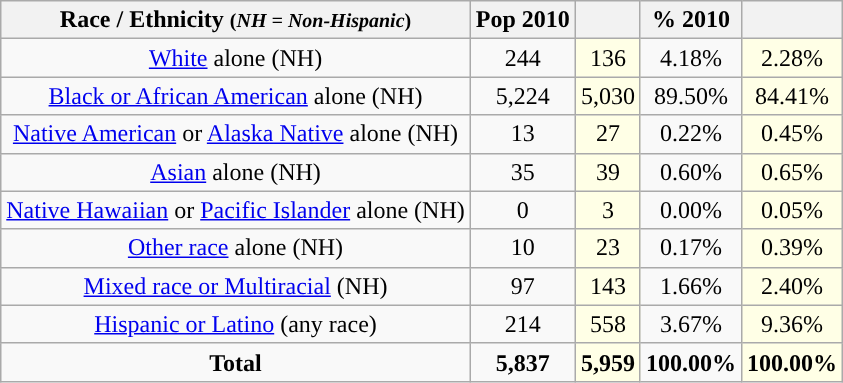<table class="wikitable" style="text-align:center;">
<tr>
<th>Race / Ethnicity <small>(<em>NH = Non-Hispanic</em>)</small></th>
<th>Pop 2010</th>
<th></th>
<th>% 2010</th>
<th></th>
</tr>
<tr>
<td><a href='#'>White</a> alone (NH)</td>
<td>244</td>
<td style='background: #ffffe6;'>136</td>
<td>4.18%</td>
<td style='background: #ffffe6;'>2.28%</td>
</tr>
<tr>
<td><a href='#'>Black or African American</a> alone (NH)</td>
<td>5,224</td>
<td style='background: #ffffe6;'>5,030</td>
<td>89.50%</td>
<td style='background: #ffffe6;'>84.41%</td>
</tr>
<tr>
<td><a href='#'>Native American</a> or <a href='#'>Alaska Native</a> alone (NH)</td>
<td>13</td>
<td style='background: #ffffe6;'>27</td>
<td>0.22%</td>
<td style='background: #ffffe6;'>0.45%</td>
</tr>
<tr>
<td><a href='#'>Asian</a> alone (NH)</td>
<td>35</td>
<td style='background: #ffffe6;'>39</td>
<td>0.60%</td>
<td style='background: #ffffe6;'>0.65%</td>
</tr>
<tr>
<td><a href='#'>Native Hawaiian</a> or <a href='#'>Pacific Islander</a> alone (NH)</td>
<td>0</td>
<td style='background: #ffffe6;'>3</td>
<td>0.00%</td>
<td style='background: #ffffe6;'>0.05%</td>
</tr>
<tr>
<td><a href='#'>Other race</a> alone (NH)</td>
<td>10</td>
<td style='background: #ffffe6;'>23</td>
<td>0.17%</td>
<td style='background: #ffffe6;'>0.39%</td>
</tr>
<tr>
<td><a href='#'>Mixed race or Multiracial</a> (NH)</td>
<td>97</td>
<td style='background: #ffffe6;'>143</td>
<td>1.66%</td>
<td style='background: #ffffe6;'>2.40%</td>
</tr>
<tr>
<td><a href='#'>Hispanic or Latino</a> (any race)</td>
<td>214</td>
<td style='background: #ffffe6;'>558</td>
<td>3.67%</td>
<td style='background: #ffffe6;'>9.36%</td>
</tr>
<tr>
<td><strong>Total</strong></td>
<td><strong>5,837</strong></td>
<td style='background: #ffffe6;'><strong>5,959</strong></td>
<td><strong>100.00%</strong></td>
<td style='background: #ffffe6;'><strong>100.00%</strong></td>
</tr>
</table>
